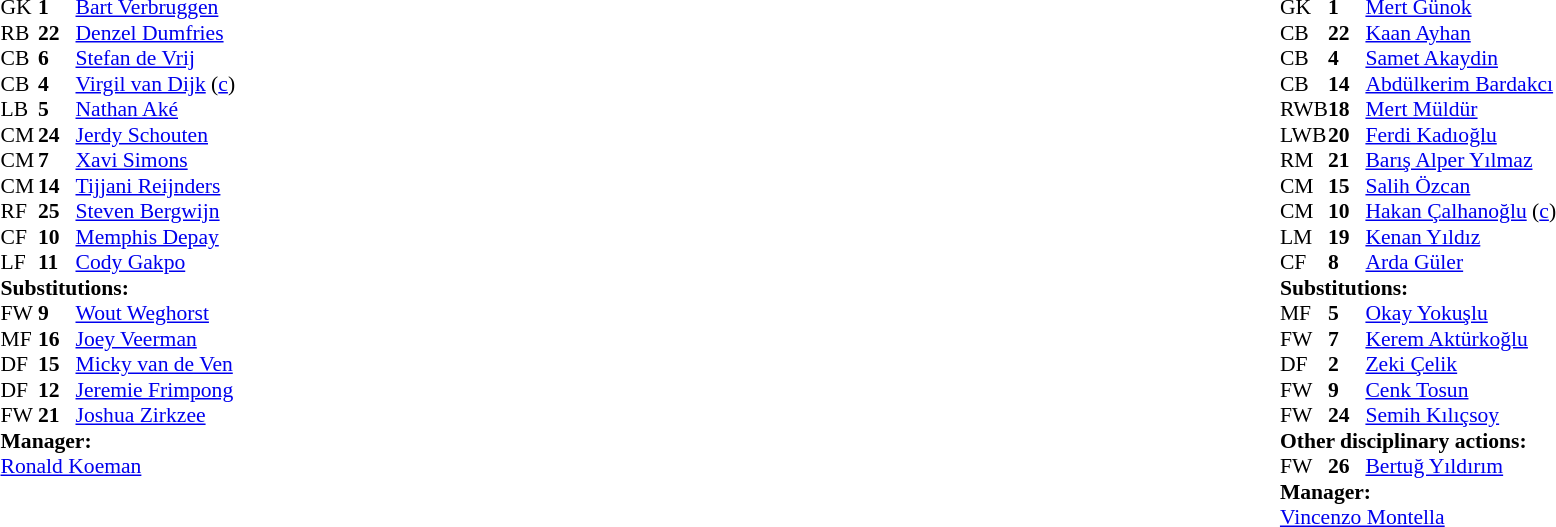<table width="100%">
<tr>
<td valign="top" width="40%"><br><table style="font-size:90%" cellspacing="0" cellpadding="0">
<tr>
<th width=25></th>
<th width=25></th>
</tr>
<tr>
<td>GK</td>
<td><strong>1</strong></td>
<td><a href='#'>Bart Verbruggen</a></td>
</tr>
<tr>
<td>RB</td>
<td><strong>22</strong></td>
<td><a href='#'>Denzel Dumfries</a></td>
</tr>
<tr>
<td>CB</td>
<td><strong>6</strong></td>
<td><a href='#'>Stefan de Vrij</a></td>
</tr>
<tr>
<td>CB</td>
<td><strong>4</strong></td>
<td><a href='#'>Virgil van Dijk</a> (<a href='#'>c</a>)</td>
<td></td>
</tr>
<tr>
<td>LB</td>
<td><strong>5</strong></td>
<td><a href='#'>Nathan Aké</a></td>
<td></td>
<td></td>
</tr>
<tr>
<td>CM</td>
<td><strong>24</strong></td>
<td><a href='#'>Jerdy Schouten</a></td>
</tr>
<tr>
<td>CM</td>
<td><strong>7</strong></td>
<td><a href='#'>Xavi Simons</a></td>
<td></td>
<td></td>
</tr>
<tr>
<td>CM</td>
<td><strong>14</strong></td>
<td><a href='#'>Tijjani Reijnders</a></td>
<td></td>
<td></td>
</tr>
<tr>
<td>RF</td>
<td><strong>25</strong></td>
<td><a href='#'>Steven Bergwijn</a></td>
<td></td>
<td></td>
</tr>
<tr>
<td>CF</td>
<td><strong>10</strong></td>
<td><a href='#'>Memphis Depay</a></td>
<td></td>
<td></td>
</tr>
<tr>
<td>LF</td>
<td><strong>11</strong></td>
<td><a href='#'>Cody Gakpo</a></td>
</tr>
<tr>
<td colspan=3><strong>Substitutions:</strong></td>
</tr>
<tr>
<td>FW</td>
<td><strong>9</strong></td>
<td><a href='#'>Wout Weghorst</a></td>
<td></td>
<td></td>
</tr>
<tr>
<td>MF</td>
<td><strong>16</strong></td>
<td><a href='#'>Joey Veerman</a></td>
<td></td>
<td></td>
</tr>
<tr>
<td>DF</td>
<td><strong>15</strong></td>
<td><a href='#'>Micky van de Ven</a></td>
<td></td>
<td></td>
</tr>
<tr>
<td>DF</td>
<td><strong>12</strong></td>
<td><a href='#'>Jeremie Frimpong</a></td>
<td></td>
<td></td>
</tr>
<tr>
<td>FW</td>
<td><strong>21</strong></td>
<td><a href='#'>Joshua Zirkzee</a></td>
<td></td>
<td></td>
</tr>
<tr>
<td colspan="3"><strong>Manager:</strong></td>
</tr>
<tr>
<td colspan="3"><a href='#'>Ronald Koeman</a></td>
</tr>
</table>
</td>
<td valign="top"></td>
<td valign="top" width="50%"><br><table style="font-size:90%; margin:auto" cellspacing="0" cellpadding="0">
<tr>
<th width="25"></th>
<th width="25"></th>
</tr>
<tr>
<td>GK</td>
<td><strong>1</strong></td>
<td><a href='#'>Mert Günok</a></td>
</tr>
<tr>
<td>CB</td>
<td><strong>22</strong></td>
<td><a href='#'>Kaan Ayhan</a></td>
<td></td>
<td></td>
</tr>
<tr>
<td>CB</td>
<td><strong>4</strong></td>
<td><a href='#'>Samet Akaydin</a></td>
<td></td>
<td></td>
</tr>
<tr>
<td>CB</td>
<td><strong>14</strong></td>
<td><a href='#'>Abdülkerim Bardakcı</a></td>
</tr>
<tr>
<td>RWB</td>
<td><strong>18</strong></td>
<td><a href='#'>Mert Müldür</a></td>
<td></td>
<td></td>
</tr>
<tr>
<td>LWB</td>
<td><strong>20</strong></td>
<td><a href='#'>Ferdi Kadıoğlu</a></td>
</tr>
<tr>
<td>RM</td>
<td><strong>21</strong></td>
<td><a href='#'>Barış Alper Yılmaz</a></td>
</tr>
<tr>
<td>CM</td>
<td><strong>15</strong></td>
<td><a href='#'>Salih Özcan</a></td>
<td></td>
<td></td>
</tr>
<tr>
<td>CM</td>
<td><strong>10</strong></td>
<td><a href='#'>Hakan Çalhanoğlu</a> (<a href='#'>c</a>)</td>
</tr>
<tr>
<td>LM</td>
<td><strong>19</strong></td>
<td><a href='#'>Kenan Yıldız</a></td>
<td></td>
<td></td>
</tr>
<tr>
<td>CF</td>
<td><strong>8</strong></td>
<td><a href='#'>Arda Güler</a></td>
</tr>
<tr>
<td colspan=3><strong>Substitutions:</strong></td>
</tr>
<tr>
<td>MF</td>
<td><strong>5</strong></td>
<td><a href='#'>Okay Yokuşlu</a></td>
<td></td>
<td></td>
</tr>
<tr>
<td>FW</td>
<td><strong>7</strong></td>
<td><a href='#'>Kerem Aktürkoğlu</a></td>
<td></td>
<td></td>
</tr>
<tr>
<td>DF</td>
<td><strong>2</strong></td>
<td><a href='#'>Zeki Çelik</a></td>
<td></td>
<td></td>
</tr>
<tr>
<td>FW</td>
<td><strong>9</strong></td>
<td><a href='#'>Cenk Tosun</a></td>
<td></td>
<td></td>
</tr>
<tr>
<td>FW</td>
<td><strong>24</strong></td>
<td><a href='#'>Semih Kılıçsoy</a></td>
<td></td>
<td></td>
</tr>
<tr>
<td colspan=3><strong>Other disciplinary actions:</strong></td>
</tr>
<tr>
<td>FW</td>
<td><strong>26</strong></td>
<td><a href='#'>Bertuğ Yıldırım</a></td>
<td></td>
</tr>
<tr>
<td colspan="3"><strong>Manager:</strong></td>
</tr>
<tr>
<td colspan="3"> <a href='#'>Vincenzo Montella</a></td>
<td></td>
</tr>
</table>
</td>
</tr>
</table>
